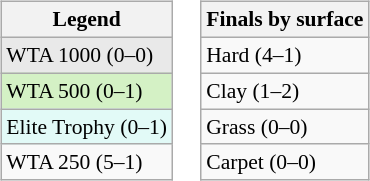<table>
<tr valign=top>
<td><br><table class=wikitable style="font-size:90%">
<tr>
<th>Legend</th>
</tr>
<tr>
<td bgcolor=e9e9e9>WTA 1000 (0–0)</td>
</tr>
<tr>
<td bgcolor=d4f1c5>WTA 500 (0–1)</td>
</tr>
<tr>
<td bgcolor=e2faf7>Elite Trophy (0–1)</td>
</tr>
<tr>
<td>WTA 250 (5–1)</td>
</tr>
</table>
</td>
<td><br><table class=wikitable style="font-size:90%">
<tr>
<th>Finals by surface</th>
</tr>
<tr>
<td>Hard (4–1)</td>
</tr>
<tr>
<td>Clay (1–2)</td>
</tr>
<tr>
<td>Grass (0–0)</td>
</tr>
<tr>
<td>Carpet (0–0)</td>
</tr>
</table>
</td>
</tr>
</table>
